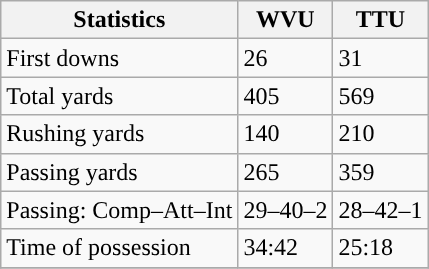<table class="wikitable" style="float: left;">
<tr>
<th>Statistics</th>
<th>WVU</th>
<th>TTU</th>
</tr>
<tr>
<td>First downs</td>
<td>26</td>
<td>31</td>
</tr>
<tr>
<td>Total yards</td>
<td>405</td>
<td>569</td>
</tr>
<tr>
<td>Rushing yards</td>
<td>140</td>
<td>210</td>
</tr>
<tr>
<td>Passing yards</td>
<td>265</td>
<td>359</td>
</tr>
<tr>
<td>Passing: Comp–Att–Int</td>
<td>29–40–2</td>
<td>28–42–1</td>
</tr>
<tr>
<td>Time of possession</td>
<td>34:42</td>
<td>25:18</td>
</tr>
<tr>
</tr>
</table>
